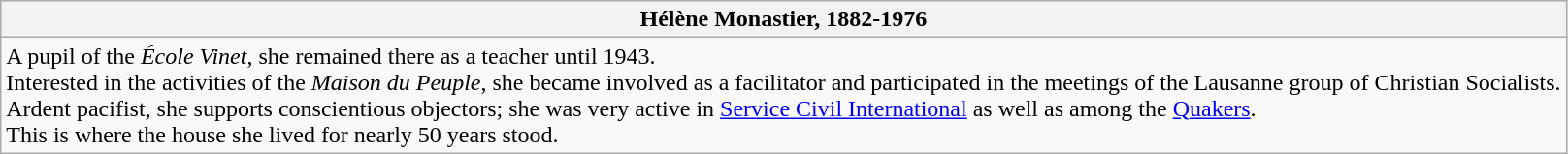<table class="wikitable">
<tr>
<th><strong>Hélène Monastier, 1882-1976</strong></th>
</tr>
<tr>
<td>A pupil of the <em>École Vinet</em>, she remained there as a teacher until 1943.<br>Interested in the activities of the <em>Maison du Peuple</em>, she became involved as a facilitator and participated in the meetings of the Lausanne group of Christian Socialists.<br>Ardent pacifist, she supports conscientious objectors; she was very active in <a href='#'>Service Civil International</a> as well as among the <a href='#'>Quakers</a>.<br>This is where the house she lived for nearly 50 years stood.</td>
</tr>
</table>
